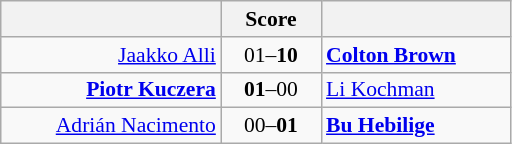<table class="wikitable" style="text-align: center; font-size:90% ">
<tr>
<th align="right" width="140"></th>
<th width="60">Score</th>
<th align="left" width="120"></th>
</tr>
<tr>
<td align=right><a href='#'>Jaakko Alli</a> </td>
<td align=center>01–<strong>10</strong></td>
<td align=left><strong> <a href='#'>Colton Brown</a></strong></td>
</tr>
<tr>
<td align=right><strong><a href='#'>Piotr Kuczera</a> </strong></td>
<td align=center><strong>01</strong>–00</td>
<td align=left> <a href='#'>Li Kochman</a></td>
</tr>
<tr>
<td align=right><a href='#'>Adrián Nacimento</a> </td>
<td align=center>00–<strong>01</strong></td>
<td align=left><strong> <a href='#'>Bu Hebilige</a></strong></td>
</tr>
</table>
